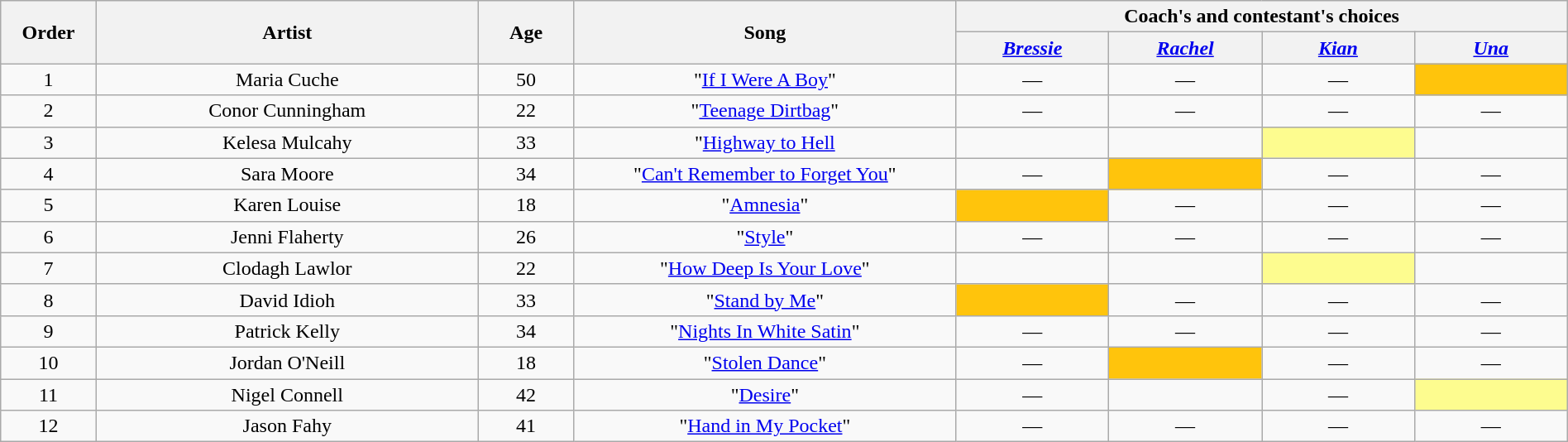<table class="wikitable" style="text-align:center; width:100%;">
<tr>
<th scope="col" rowspan="2" width="5%">Order</th>
<th scope="col" rowspan="2" width="20%">Artist</th>
<th scope="col" rowspan="2" width="5%">Age</th>
<th scope="col" rowspan="2" width="20%">Song</th>
<th scope="col" colspan="4" width="32%">Coach's and contestant's choices</th>
</tr>
<tr>
<th width="8%"><em><a href='#'>Bressie</a></em></th>
<th width="8%"><em><a href='#'>Rachel</a></em></th>
<th width="8%"><em><a href='#'>Kian</a></em></th>
<th width="8%"><em><a href='#'>Una</a></em></th>
</tr>
<tr>
<td>1</td>
<td>Maria Cuche</td>
<td>50</td>
<td>"<a href='#'>If I Were A Boy</a>"</td>
<td>—</td>
<td>—</td>
<td>—</td>
<td style="background-color:#FFC40C;"><strong></strong></td>
</tr>
<tr>
<td "style="background-color:#DCDCDC;">2</td>
<td "style="background-color:#DCDCDC;">Conor Cunningham</td>
<td "style="background-color:#DCDCDC;">22</td>
<td>"<a href='#'>Teenage Dirtbag</a>"</td>
<td>—</td>
<td>—</td>
<td>—</td>
<td>—</td>
</tr>
<tr>
<td>3</td>
<td>Kelesa Mulcahy</td>
<td>33</td>
<td>"<a href='#'>Highway to Hell</a></td>
<td><strong></strong></td>
<td><strong></strong></td>
<td style="background-color:#fdfc8f;"><strong></strong></td>
<td><strong></strong></td>
</tr>
<tr>
<td>4</td>
<td>Sara Moore</td>
<td>34</td>
<td>"<a href='#'>Can't Remember to Forget You</a>"</td>
<td>—</td>
<td style="background-color:#FFC40C;"><strong></strong></td>
<td>—</td>
<td>—</td>
</tr>
<tr>
<td "style="background-color:#DCDCDC;">5</td>
<td "style="background-color:#DCDCDC;">Karen Louise</td>
<td "style="background-color:#DCDCDC;">18</td>
<td>"<a href='#'>Amnesia</a>"</td>
<td style="background-color:#FFC40C;"><strong></strong></td>
<td>—</td>
<td>—</td>
<td>—</td>
</tr>
<tr>
<td "style="background-color:#DCDCDC;">6</td>
<td "style="background-color:#DCDCDC;">Jenni Flaherty</td>
<td "style="background-color:#DCDCDC;">26</td>
<td>"<a href='#'>Style</a>"</td>
<td>—</td>
<td>—</td>
<td>—</td>
<td>—</td>
</tr>
<tr>
<td>7</td>
<td>Clodagh Lawlor</td>
<td>22</td>
<td>"<a href='#'>How Deep Is Your Love</a>"</td>
<td><strong></strong></td>
<td><strong></strong></td>
<td style="background-color:#fdfc8f;"><strong></strong></td>
<td><strong></strong></td>
</tr>
<tr>
<td>8</td>
<td>David Idioh</td>
<td>33</td>
<td>"<a href='#'>Stand by Me</a>"</td>
<td style="background-color:#FFC40C;"><strong></strong></td>
<td>—</td>
<td>—</td>
<td>—</td>
</tr>
<tr>
<td "style="background-color:#DCDCDC;">9</td>
<td "style="background-color:#DCDCDC;">Patrick Kelly</td>
<td "style="background-color:#DCDCDC;">34</td>
<td>"<a href='#'>Nights In White Satin</a>"</td>
<td>—</td>
<td>—</td>
<td>—</td>
<td>—</td>
</tr>
<tr>
<td>10</td>
<td>Jordan O'Neill</td>
<td>18</td>
<td>"<a href='#'>Stolen Dance</a>"</td>
<td>—</td>
<td style="background-color:#FFC40C;"><strong></strong></td>
<td>—</td>
<td>—</td>
</tr>
<tr>
<td>11</td>
<td>Nigel Connell</td>
<td>42</td>
<td>"<a href='#'>Desire</a>"</td>
<td>—</td>
<td><strong></strong></td>
<td>—</td>
<td style="background-color:#fdfc8f;"><strong></strong></td>
</tr>
<tr>
<td "style="background-color:#DCDCDC;">12</td>
<td "style="background-color:#DCDCDC;">Jason Fahy</td>
<td "style="background-color:#DCDCDC;">41</td>
<td>"<a href='#'>Hand in My Pocket</a>"</td>
<td>—</td>
<td>—</td>
<td>—</td>
<td>—</td>
</tr>
</table>
